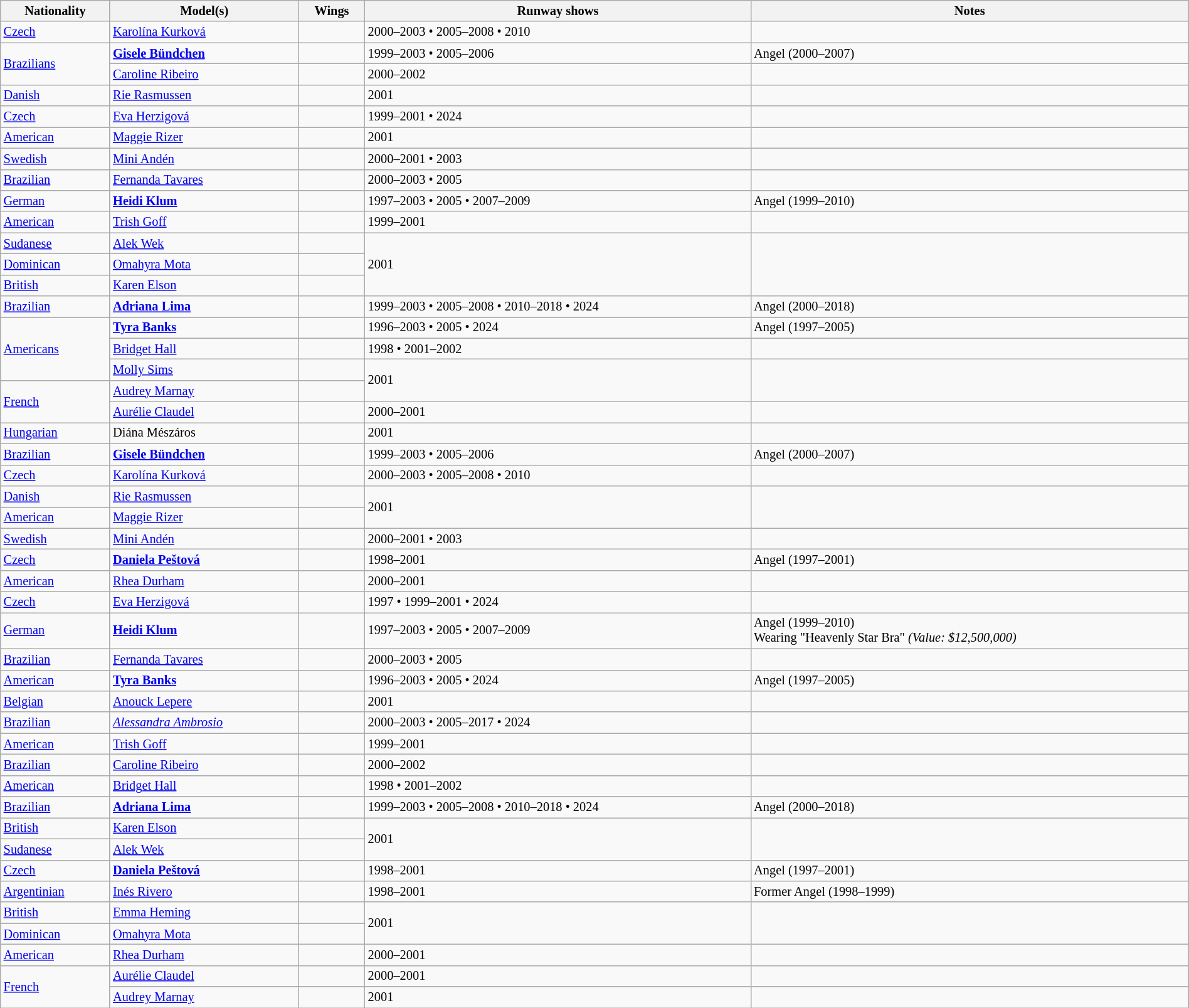<table class="sortable wikitable"  style="font-size:85%; width:100%;">
<tr>
<th>Nationality</th>
<th>Model(s)</th>
<th>Wings</th>
<th>Runway shows</th>
<th>Notes</th>
</tr>
<tr>
<td> <a href='#'>Czech</a></td>
<td><a href='#'>Karolína Kurková</a></td>
<td></td>
<td>2000–2003 • 2005–2008 • 2010</td>
<td></td>
</tr>
<tr>
<td rowspan="2"> <a href='#'>Brazilians</a></td>
<td><strong><a href='#'>Gisele Bündchen</a></strong></td>
<td></td>
<td>1999–2003 • 2005–2006</td>
<td> Angel (2000–2007)</td>
</tr>
<tr>
<td><a href='#'>Caroline Ribeiro</a></td>
<td></td>
<td>2000–2002</td>
<td></td>
</tr>
<tr>
<td> <a href='#'>Danish</a></td>
<td><a href='#'>Rie Rasmussen</a></td>
<td></td>
<td>2001</td>
<td></td>
</tr>
<tr>
<td> <a href='#'>Czech</a></td>
<td><a href='#'>Eva Herzigová</a></td>
<td></td>
<td>1999–2001 • 2024</td>
<td></td>
</tr>
<tr>
<td> <a href='#'>American</a></td>
<td><a href='#'>Maggie Rizer</a></td>
<td></td>
<td>2001</td>
<td></td>
</tr>
<tr>
<td> <a href='#'>Swedish</a></td>
<td><a href='#'>Mini Andén</a></td>
<td></td>
<td>2000–2001 • 2003</td>
<td></td>
</tr>
<tr>
<td> <a href='#'>Brazilian</a></td>
<td><a href='#'>Fernanda Tavares</a></td>
<td></td>
<td>2000–2003 • 2005</td>
<td></td>
</tr>
<tr>
<td> <a href='#'>German</a></td>
<td><strong><a href='#'>Heidi Klum</a></strong></td>
<td></td>
<td>1997–2003 • 2005 • 2007–2009</td>
<td> Angel (1999–2010)</td>
</tr>
<tr>
<td> <a href='#'>American</a></td>
<td><a href='#'>Trish Goff</a></td>
<td></td>
<td>1999–2001</td>
<td></td>
</tr>
<tr>
<td> <a href='#'>Sudanese</a></td>
<td><a href='#'>Alek Wek</a></td>
<td></td>
<td rowspan="3">2001</td>
<td rowspan="3"></td>
</tr>
<tr>
<td> <a href='#'>Dominican</a></td>
<td><a href='#'>Omahyra Mota</a></td>
<td></td>
</tr>
<tr>
<td> <a href='#'>British</a></td>
<td><a href='#'>Karen Elson</a></td>
<td></td>
</tr>
<tr>
<td> <a href='#'>Brazilian</a></td>
<td><strong><a href='#'>Adriana Lima</a></strong></td>
<td></td>
<td>1999–2003 • 2005–2008 • 2010–2018 • 2024</td>
<td> Angel (2000–2018)</td>
</tr>
<tr>
<td rowspan="3"> <a href='#'>Americans</a></td>
<td><strong><a href='#'>Tyra Banks</a></strong></td>
<td></td>
<td>1996–2003 • 2005 • 2024</td>
<td> Angel (1997–2005)</td>
</tr>
<tr>
<td><a href='#'>Bridget Hall</a></td>
<td></td>
<td>1998 • 2001–2002</td>
<td></td>
</tr>
<tr>
<td><a href='#'>Molly Sims</a></td>
<td></td>
<td rowspan="2">2001</td>
<td rowspan="2"></td>
</tr>
<tr>
<td rowspan="2"> <a href='#'>French</a></td>
<td><a href='#'>Audrey Marnay</a></td>
<td></td>
</tr>
<tr>
<td><a href='#'>Aurélie Claudel</a></td>
<td></td>
<td>2000–2001</td>
<td></td>
</tr>
<tr>
<td> <a href='#'>Hungarian</a></td>
<td>Diána Mészáros</td>
<td></td>
<td>2001</td>
<td></td>
</tr>
<tr>
<td> <a href='#'>Brazilian</a></td>
<td><strong><a href='#'>Gisele Bündchen</a></strong></td>
<td></td>
<td>1999–2003 • 2005–2006</td>
<td> Angel (2000–2007)</td>
</tr>
<tr>
<td> <a href='#'>Czech</a></td>
<td><a href='#'>Karolína Kurková</a></td>
<td></td>
<td>2000–2003 • 2005–2008 • 2010</td>
<td></td>
</tr>
<tr>
<td> <a href='#'>Danish</a></td>
<td><a href='#'>Rie Rasmussen</a></td>
<td></td>
<td rowspan="2">2001</td>
<td rowspan="2"></td>
</tr>
<tr>
<td> <a href='#'>American</a></td>
<td><a href='#'>Maggie Rizer</a></td>
<td></td>
</tr>
<tr>
<td> <a href='#'>Swedish</a></td>
<td><a href='#'>Mini Andén</a></td>
<td></td>
<td>2000–2001 • 2003</td>
<td></td>
</tr>
<tr>
<td> <a href='#'>Czech</a></td>
<td><strong><a href='#'>Daniela Peštová</a></strong></td>
<td></td>
<td>1998–2001</td>
<td> Angel (1997–2001)</td>
</tr>
<tr>
<td> <a href='#'>American</a></td>
<td><a href='#'>Rhea Durham</a></td>
<td></td>
<td>2000–2001</td>
<td></td>
</tr>
<tr>
<td> <a href='#'>Czech</a></td>
<td><a href='#'>Eva Herzigová</a></td>
<td></td>
<td>1997 • 1999–2001 • 2024</td>
<td></td>
</tr>
<tr>
<td> <a href='#'>German</a></td>
<td><strong><a href='#'>Heidi Klum</a></strong></td>
<td></td>
<td>1997–2003 • 2005 • 2007–2009</td>
<td> Angel (1999–2010)<br>Wearing "Heavenly Star Bra" <em>(Value: $12,500,000)</em></td>
</tr>
<tr>
<td> <a href='#'>Brazilian</a></td>
<td><a href='#'>Fernanda Tavares</a></td>
<td></td>
<td>2000–2003 • 2005</td>
<td></td>
</tr>
<tr>
<td> <a href='#'>American</a></td>
<td><strong><a href='#'>Tyra Banks</a></strong></td>
<td></td>
<td>1996–2003 • 2005 • 2024</td>
<td> Angel (1997–2005)</td>
</tr>
<tr>
<td> <a href='#'>Belgian</a></td>
<td><a href='#'>Anouck Lepere</a></td>
<td></td>
<td>2001</td>
<td></td>
</tr>
<tr>
<td> <a href='#'>Brazilian</a></td>
<td><em><a href='#'>Alessandra Ambrosio</a></em></td>
<td></td>
<td>2000–2003 • 2005–2017 • 2024</td>
<td></td>
</tr>
<tr>
<td> <a href='#'>American</a></td>
<td><a href='#'>Trish Goff</a></td>
<td></td>
<td>1999–2001</td>
<td></td>
</tr>
<tr>
<td> <a href='#'>Brazilian</a></td>
<td><a href='#'>Caroline Ribeiro</a></td>
<td></td>
<td>2000–2002</td>
<td></td>
</tr>
<tr>
<td> <a href='#'>American</a></td>
<td><a href='#'>Bridget Hall</a></td>
<td></td>
<td>1998 • 2001–2002</td>
<td></td>
</tr>
<tr>
<td> <a href='#'>Brazilian</a></td>
<td><strong><a href='#'>Adriana Lima</a></strong></td>
<td></td>
<td>1999–2003 • 2005–2008 • 2010–2018 • 2024</td>
<td> Angel (2000–2018)</td>
</tr>
<tr>
<td> <a href='#'>British</a></td>
<td><a href='#'>Karen Elson</a></td>
<td></td>
<td rowspan="2">2001</td>
<td rowspan="2"></td>
</tr>
<tr>
<td> <a href='#'>Sudanese</a></td>
<td><a href='#'>Alek Wek</a></td>
<td></td>
</tr>
<tr>
<td> <a href='#'>Czech</a></td>
<td><strong><a href='#'>Daniela Peštová</a></strong></td>
<td></td>
<td>1998–2001</td>
<td> Angel (1997–2001)</td>
</tr>
<tr>
<td> <a href='#'>Argentinian</a></td>
<td><a href='#'>Inés Rivero</a></td>
<td></td>
<td>1998–2001</td>
<td>Former  Angel (1998–1999)</td>
</tr>
<tr>
<td> <a href='#'>British</a></td>
<td><a href='#'>Emma Heming</a></td>
<td></td>
<td rowspan="2">2001</td>
<td rowspan="2"></td>
</tr>
<tr>
<td> <a href='#'>Dominican</a></td>
<td><a href='#'>Omahyra Mota</a></td>
<td></td>
</tr>
<tr>
<td> <a href='#'>American</a></td>
<td><a href='#'>Rhea Durham</a></td>
<td></td>
<td>2000–2001</td>
<td></td>
</tr>
<tr>
<td rowspan="2"> <a href='#'>French</a></td>
<td><a href='#'>Aurélie Claudel</a></td>
<td></td>
<td>2000–2001</td>
<td></td>
</tr>
<tr>
<td><a href='#'>Audrey Marnay</a></td>
<td></td>
<td>2001</td>
<td></td>
</tr>
</table>
